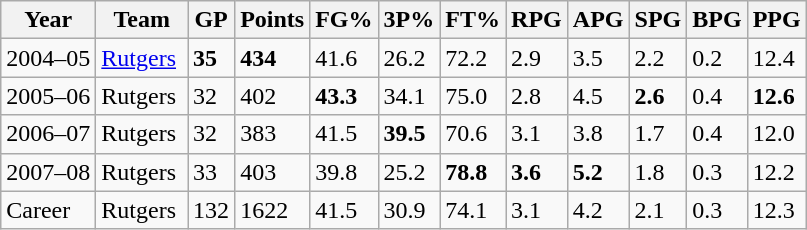<table class="wikitable">
<tr>
<th>Year</th>
<th>Team</th>
<th>GP</th>
<th>Points</th>
<th>FG%</th>
<th>3P%</th>
<th>FT%</th>
<th>RPG</th>
<th>APG</th>
<th>SPG</th>
<th>BPG</th>
<th>PPG</th>
</tr>
<tr>
<td>2004–05</td>
<td><a href='#'>Rutgers</a></td>
<td><strong>35</strong></td>
<td><strong>434</strong></td>
<td>41.6</td>
<td>26.2</td>
<td>72.2</td>
<td>2.9</td>
<td>3.5</td>
<td>2.2</td>
<td>0.2</td>
<td>12.4</td>
</tr>
<tr>
<td>2005–06</td>
<td>Rutgers </td>
<td>32</td>
<td>402</td>
<td><strong>43.3</strong></td>
<td>34.1</td>
<td>75.0</td>
<td>2.8</td>
<td>4.5</td>
<td><strong>2.6</strong></td>
<td>0.4</td>
<td><strong>12.6</strong></td>
</tr>
<tr>
<td>2006–07</td>
<td>Rutgers </td>
<td>32</td>
<td>383</td>
<td>41.5</td>
<td><strong>39.5</strong></td>
<td>70.6</td>
<td>3.1</td>
<td>3.8</td>
<td>1.7</td>
<td>0.4</td>
<td>12.0</td>
</tr>
<tr>
<td>2007–08</td>
<td>Rutgers </td>
<td>33</td>
<td>403</td>
<td>39.8</td>
<td>25.2</td>
<td><strong>78.8</strong></td>
<td><strong>3.6</strong></td>
<td><strong>5.2</strong></td>
<td>1.8</td>
<td>0.3</td>
<td>12.2</td>
</tr>
<tr>
<td>Career</td>
<td>Rutgers </td>
<td>132</td>
<td>1622</td>
<td>41.5</td>
<td>30.9</td>
<td>74.1</td>
<td>3.1</td>
<td>4.2</td>
<td>2.1</td>
<td>0.3</td>
<td>12.3</td>
</tr>
</table>
